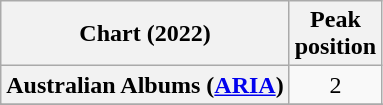<table class="wikitable sortable plainrowheaders" style="text-align:center">
<tr>
<th scope="col">Chart (2022)</th>
<th scope="col">Peak<br>position</th>
</tr>
<tr>
<th scope="row">Australian Albums (<a href='#'>ARIA</a>)</th>
<td>2</td>
</tr>
<tr>
</tr>
<tr>
</tr>
</table>
